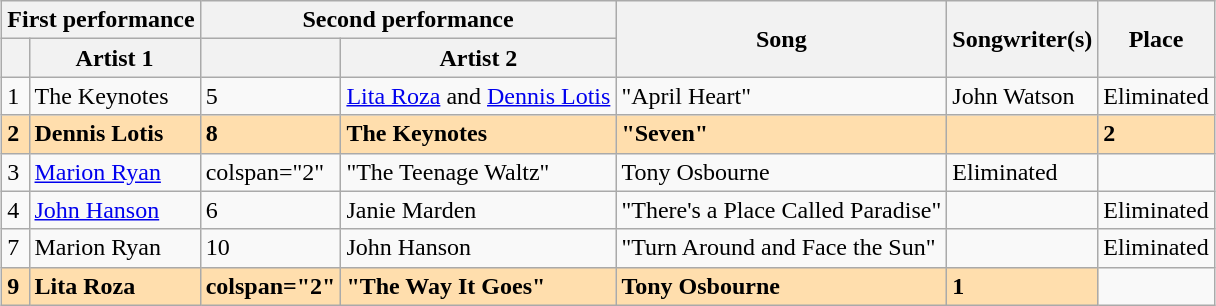<table class="sortable wikitable" style="margin: 1em auto 1em auto; text-align:left">
<tr>
<th colspan="2">First performance</th>
<th colspan="2">Second performance</th>
<th rowspan="2">Song</th>
<th rowspan="2">Songwriter(s)</th>
<th rowspan="2">Place</th>
</tr>
<tr>
<th></th>
<th>Artist 1</th>
<th></th>
<th>Artist 2</th>
</tr>
<tr>
<td>1</td>
<td>The Keynotes</td>
<td>5</td>
<td><a href='#'>Lita Roza</a> and <a href='#'>Dennis Lotis</a></td>
<td>"April Heart"</td>
<td>John Watson</td>
<td>Eliminated</td>
</tr>
<tr style="font-weight:bold; background:navajowhite">
<td>2</td>
<td style="text-align:left;">Dennis Lotis</td>
<td>8</td>
<td>The Keynotes</td>
<td>"Seven"</td>
<td></td>
<td>2</td>
</tr>
<tr>
<td>3</td>
<td><a href='#'>Marion Ryan</a></td>
<td>colspan="2" </td>
<td>"The Teenage Waltz"</td>
<td>Tony Osbourne</td>
<td>Eliminated</td>
</tr>
<tr>
<td>4</td>
<td><a href='#'>John Hanson</a></td>
<td>6</td>
<td>Janie Marden</td>
<td>"There's a Place Called Paradise"</td>
<td></td>
<td>Eliminated</td>
</tr>
<tr>
<td>7</td>
<td>Marion Ryan</td>
<td>10</td>
<td>John Hanson</td>
<td>"Turn Around and Face the Sun"</td>
<td></td>
<td>Eliminated</td>
</tr>
<tr style="font-weight:bold; background:navajowhite">
<td>9</td>
<td>Lita Roza</td>
<td>colspan="2" </td>
<td>"The Way It Goes"</td>
<td>Tony Osbourne</td>
<td>1</td>
</tr>
</table>
